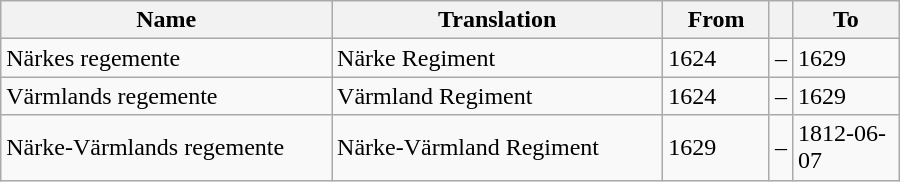<table class="wikitable" width="600px">
<tr>
<th width="37.5%">Name</th>
<th width="37.5%">Translation</th>
<th width="12%">From</th>
<th width="1%"></th>
<th width="12%">To</th>
</tr>
<tr>
<td>Närkes regemente</td>
<td>Närke Regiment</td>
<td>1624</td>
<td>–</td>
<td>1629</td>
</tr>
<tr>
<td>Värmlands regemente</td>
<td>Värmland Regiment</td>
<td>1624</td>
<td>–</td>
<td>1629</td>
</tr>
<tr>
<td>Närke-Värmlands regemente</td>
<td>Närke-Värmland Regiment</td>
<td>1629</td>
<td>–</td>
<td>1812-06-07</td>
</tr>
</table>
